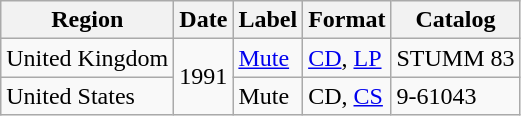<table class="wikitable">
<tr>
<th>Region</th>
<th>Date</th>
<th>Label</th>
<th>Format</th>
<th>Catalog</th>
</tr>
<tr>
<td>United Kingdom</td>
<td rowspan="2">1991</td>
<td><a href='#'>Mute</a></td>
<td><a href='#'>CD</a>, <a href='#'>LP</a></td>
<td>STUMM 83</td>
</tr>
<tr>
<td>United States</td>
<td>Mute</td>
<td>CD, <a href='#'>CS</a></td>
<td>9-61043</td>
</tr>
</table>
